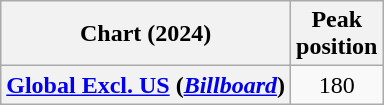<table class="wikitable plainrowheaders" style="text-align:center">
<tr>
<th scope="col">Chart (2024)</th>
<th scope="col">Peak<br>position</th>
</tr>
<tr>
<th scope="row"><a href='#'>Global Excl. US</a> (<em><a href='#'>Billboard</a></em>)</th>
<td>180</td>
</tr>
</table>
